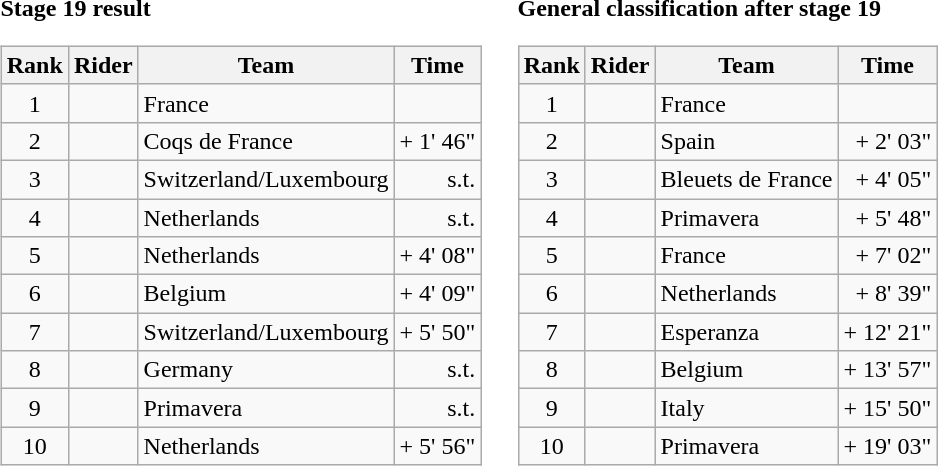<table>
<tr>
<td><strong>Stage 19 result</strong><br><table class="wikitable">
<tr>
<th scope="col">Rank</th>
<th scope="col">Rider</th>
<th scope="col">Team</th>
<th scope="col">Time</th>
</tr>
<tr>
<td style="text-align:center;">1</td>
<td></td>
<td>France</td>
<td style="text-align:right;"></td>
</tr>
<tr>
<td style="text-align:center;">2</td>
<td></td>
<td>Coqs de France</td>
<td style="text-align:right;">+ 1' 46"</td>
</tr>
<tr>
<td style="text-align:center;">3</td>
<td></td>
<td>Switzerland/Luxembourg</td>
<td style="text-align:right;">s.t.</td>
</tr>
<tr>
<td style="text-align:center;">4</td>
<td></td>
<td>Netherlands</td>
<td style="text-align:right;">s.t.</td>
</tr>
<tr>
<td style="text-align:center;">5</td>
<td></td>
<td>Netherlands</td>
<td style="text-align:right;">+ 4' 08"</td>
</tr>
<tr>
<td style="text-align:center;">6</td>
<td></td>
<td>Belgium</td>
<td style="text-align:right;">+ 4' 09"</td>
</tr>
<tr>
<td style="text-align:center;">7</td>
<td></td>
<td>Switzerland/Luxembourg</td>
<td style="text-align:right;">+ 5' 50"</td>
</tr>
<tr>
<td style="text-align:center;">8</td>
<td></td>
<td>Germany</td>
<td style="text-align:right;">s.t.</td>
</tr>
<tr>
<td style="text-align:center;">9</td>
<td></td>
<td>Primavera</td>
<td style="text-align:right;">s.t.</td>
</tr>
<tr>
<td style="text-align:center;">10</td>
<td></td>
<td>Netherlands</td>
<td style="text-align:right;">+ 5' 56"</td>
</tr>
</table>
</td>
<td></td>
<td><strong>General classification after stage 19</strong><br><table class="wikitable">
<tr>
<th scope="col">Rank</th>
<th scope="col">Rider</th>
<th scope="col">Team</th>
<th scope="col">Time</th>
</tr>
<tr>
<td style="text-align:center;">1</td>
<td></td>
<td>France</td>
<td style="text-align:right;"></td>
</tr>
<tr>
<td style="text-align:center;">2</td>
<td></td>
<td>Spain</td>
<td style="text-align:right;">+ 2' 03"</td>
</tr>
<tr>
<td style="text-align:center;">3</td>
<td></td>
<td>Bleuets de France</td>
<td style="text-align:right;">+ 4' 05"</td>
</tr>
<tr>
<td style="text-align:center;">4</td>
<td></td>
<td>Primavera</td>
<td style="text-align:right;">+ 5' 48"</td>
</tr>
<tr>
<td style="text-align:center;">5</td>
<td></td>
<td>France</td>
<td style="text-align:right;">+ 7' 02"</td>
</tr>
<tr>
<td style="text-align:center;">6</td>
<td></td>
<td>Netherlands</td>
<td style="text-align:right;">+ 8' 39"</td>
</tr>
<tr>
<td style="text-align:center;">7</td>
<td></td>
<td>Esperanza</td>
<td style="text-align:right;">+ 12' 21"</td>
</tr>
<tr>
<td style="text-align:center;">8</td>
<td></td>
<td>Belgium</td>
<td style="text-align:right;">+ 13' 57"</td>
</tr>
<tr>
<td style="text-align:center;">9</td>
<td></td>
<td>Italy</td>
<td style="text-align:right;">+ 15' 50"</td>
</tr>
<tr>
<td style="text-align:center;">10</td>
<td></td>
<td>Primavera</td>
<td style="text-align:right;">+ 19' 03"</td>
</tr>
</table>
</td>
</tr>
</table>
